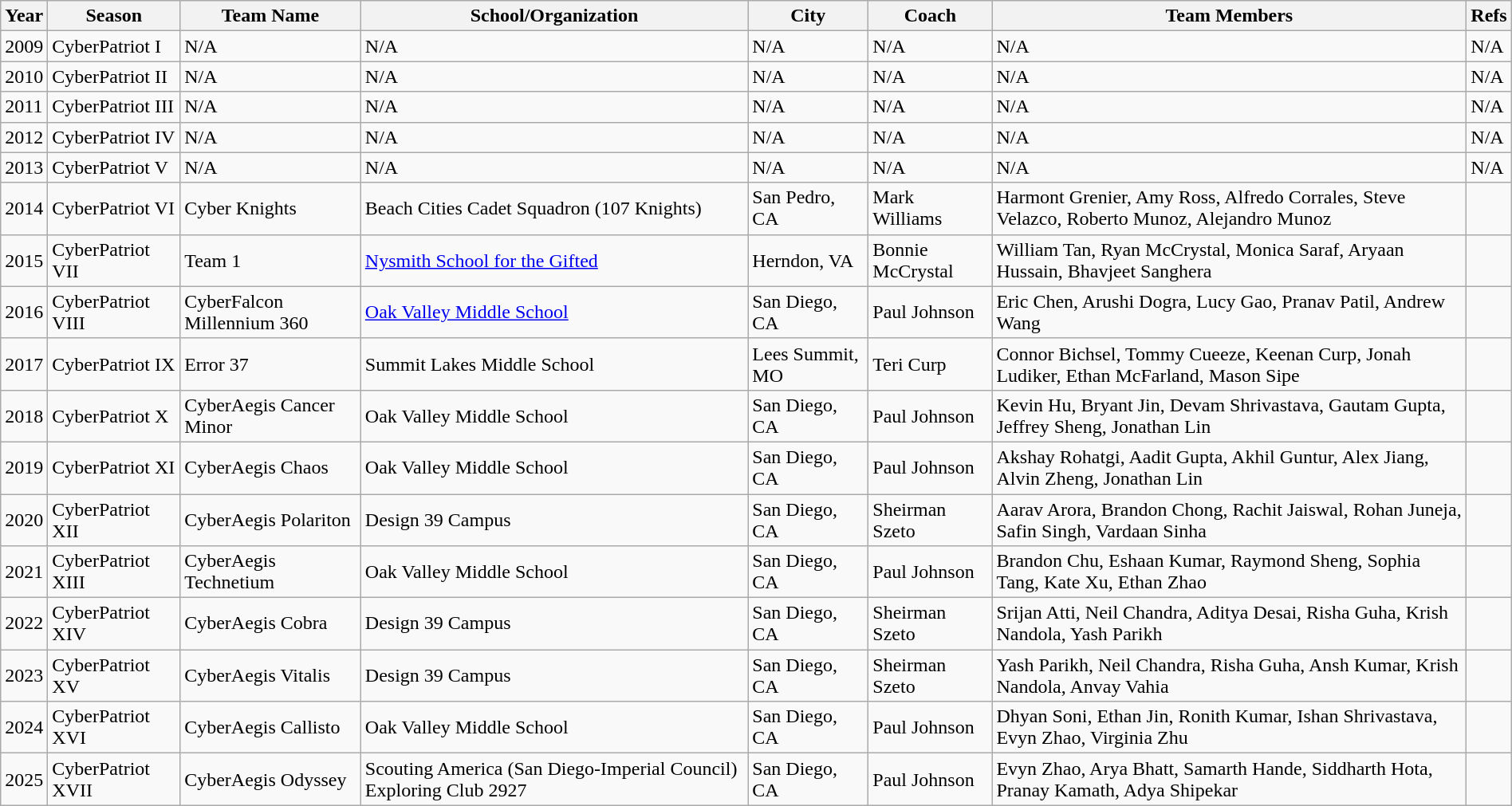<table class="wikitable sortable" style="margin-left: auto; margin-right: auto; border: none; width: 100%;">
<tr>
<th>Year</th>
<th>Season</th>
<th>Team Name</th>
<th>School/Organization</th>
<th>City</th>
<th>Coach</th>
<th>Team Members</th>
<th>Refs</th>
</tr>
<tr>
<td>2009</td>
<td>CyberPatriot I</td>
<td>N/A</td>
<td>N/A</td>
<td>N/A</td>
<td>N/A</td>
<td>N/A</td>
<td>N/A</td>
</tr>
<tr>
<td>2010</td>
<td>CyberPatriot II</td>
<td>N/A</td>
<td>N/A</td>
<td>N/A</td>
<td>N/A</td>
<td>N/A</td>
<td>N/A</td>
</tr>
<tr>
<td>2011</td>
<td>CyberPatriot III</td>
<td>N/A</td>
<td>N/A</td>
<td>N/A</td>
<td>N/A</td>
<td>N/A</td>
<td>N/A</td>
</tr>
<tr>
<td>2012</td>
<td>CyberPatriot IV</td>
<td>N/A</td>
<td>N/A</td>
<td>N/A</td>
<td>N/A</td>
<td>N/A</td>
<td>N/A</td>
</tr>
<tr>
<td>2013</td>
<td>CyberPatriot V</td>
<td>N/A</td>
<td>N/A</td>
<td>N/A</td>
<td>N/A</td>
<td>N/A</td>
<td>N/A</td>
</tr>
<tr>
<td>2014</td>
<td>CyberPatriot VI</td>
<td>Cyber Knights</td>
<td>Beach Cities Cadet Squadron (107 Knights)</td>
<td>San Pedro, CA</td>
<td>Mark Williams</td>
<td>Harmont Grenier, Amy Ross, Alfredo Corrales, Steve Velazco, Roberto Munoz, Alejandro Munoz</td>
<td></td>
</tr>
<tr>
<td>2015</td>
<td>CyberPatriot VII</td>
<td>Team 1</td>
<td><a href='#'>Nysmith School for the Gifted</a></td>
<td>Herndon, VA</td>
<td>Bonnie McCrystal</td>
<td>William Tan, Ryan McCrystal, Monica Saraf, Aryaan Hussain, Bhavjeet Sanghera</td>
<td></td>
</tr>
<tr>
<td>2016</td>
<td>CyberPatriot VIII</td>
<td>CyberFalcon Millennium 360</td>
<td><a href='#'>Oak Valley Middle School</a></td>
<td>San Diego, CA</td>
<td>Paul Johnson</td>
<td>Eric Chen, Arushi Dogra, Lucy Gao, Pranav Patil, Andrew Wang</td>
<td></td>
</tr>
<tr>
<td>2017</td>
<td>CyberPatriot IX</td>
<td>Error 37</td>
<td>Summit Lakes Middle School</td>
<td>Lees Summit, MO</td>
<td>Teri Curp</td>
<td>Connor Bichsel, Tommy Cueeze, Keenan Curp, Jonah Ludiker, Ethan McFarland, Mason Sipe</td>
<td></td>
</tr>
<tr>
<td>2018</td>
<td>CyberPatriot X</td>
<td>CyberAegis Cancer Minor</td>
<td>Oak Valley Middle School</td>
<td>San Diego, CA</td>
<td>Paul Johnson</td>
<td>Kevin Hu, Bryant Jin, Devam Shrivastava, Gautam Gupta, Jeffrey Sheng, Jonathan Lin</td>
<td></td>
</tr>
<tr>
<td>2019</td>
<td>CyberPatriot XI</td>
<td>CyberAegis Chaos</td>
<td>Oak Valley Middle School</td>
<td>San Diego, CA</td>
<td>Paul Johnson</td>
<td>Akshay Rohatgi, Aadit Gupta, Akhil Guntur, Alex Jiang, Alvin Zheng, Jonathan Lin</td>
<td></td>
</tr>
<tr>
<td>2020</td>
<td>CyberPatriot XII</td>
<td>CyberAegis Polariton</td>
<td>Design 39 Campus</td>
<td>San Diego, CA</td>
<td>Sheirman Szeto</td>
<td>Aarav Arora, Brandon Chong, Rachit Jaiswal, Rohan Juneja, Safin Singh, Vardaan Sinha</td>
<td></td>
</tr>
<tr>
<td>2021</td>
<td>CyberPatriot XIII</td>
<td>CyberAegis Technetium</td>
<td>Oak Valley Middle School</td>
<td>San Diego, CA</td>
<td>Paul Johnson</td>
<td>Brandon Chu, Eshaan Kumar, Raymond Sheng, Sophia Tang, Kate Xu, Ethan Zhao</td>
<td></td>
</tr>
<tr>
<td>2022</td>
<td>CyberPatriot XIV</td>
<td>CyberAegis Cobra</td>
<td>Design 39 Campus</td>
<td>San Diego, CA</td>
<td>Sheirman Szeto</td>
<td>Srijan Atti, Neil Chandra, Aditya Desai, Risha Guha, Krish Nandola, Yash Parikh</td>
<td></td>
</tr>
<tr>
<td>2023</td>
<td>CyberPatriot XV</td>
<td>CyberAegis Vitalis</td>
<td>Design 39 Campus</td>
<td>San Diego, CA</td>
<td>Sheirman Szeto</td>
<td>Yash Parikh, Neil Chandra, Risha Guha, Ansh Kumar, Krish Nandola, Anvay Vahia</td>
<td></td>
</tr>
<tr>
<td>2024</td>
<td>CyberPatriot XVI</td>
<td>CyberAegis Callisto</td>
<td>Oak Valley Middle School</td>
<td>San Diego, CA</td>
<td>Paul Johnson</td>
<td>Dhyan Soni, Ethan Jin, Ronith Kumar, Ishan Shrivastava, Evyn Zhao, Virginia Zhu</td>
<td></td>
</tr>
<tr>
<td>2025</td>
<td>CyberPatriot XVII</td>
<td>CyberAegis Odyssey</td>
<td>Scouting America (San Diego-Imperial Council) Exploring Club 2927</td>
<td>San Diego, CA</td>
<td>Paul Johnson</td>
<td>Evyn Zhao, Arya Bhatt, Samarth Hande, Siddharth Hota, Pranay Kamath, Adya Shipekar</td>
<td></td>
</tr>
</table>
